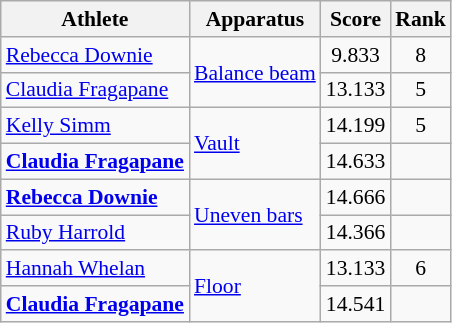<table class="wikitable" style="font-size:90%;">
<tr>
<th>Athlete</th>
<th>Apparatus</th>
<th>Score</th>
<th>Rank</th>
</tr>
<tr align=center>
<td align=left><a href='#'>Rebecca Downie</a></td>
<td style="text-align:left;" rowspan="2"><a href='#'>Balance beam</a></td>
<td>9.833</td>
<td>8</td>
</tr>
<tr align=center>
<td align=left><a href='#'>Claudia Fragapane</a></td>
<td>13.133</td>
<td>5</td>
</tr>
<tr align=center>
<td align=left><a href='#'>Kelly Simm</a></td>
<td style="text-align:left;" rowspan="2"><a href='#'>Vault</a></td>
<td>14.199</td>
<td>5</td>
</tr>
<tr align=center>
<td align=left><strong><a href='#'>Claudia Fragapane</a></strong></td>
<td>14.633</td>
<td></td>
</tr>
<tr align=center>
<td align=left><strong><a href='#'>Rebecca Downie</a></strong></td>
<td style="text-align:left;" rowspan="2"><a href='#'>Uneven bars</a></td>
<td>14.666</td>
<td></td>
</tr>
<tr align=center>
<td align=left><a href='#'>Ruby Harrold</a></td>
<td>14.366</td>
<td></td>
</tr>
<tr align=center>
<td align=left><a href='#'>Hannah Whelan</a></td>
<td style="text-align:left;" rowspan="2"><a href='#'>Floor</a></td>
<td>13.133</td>
<td>6</td>
</tr>
<tr align=center>
<td align=left><strong><a href='#'>Claudia Fragapane</a></strong></td>
<td>14.541</td>
<td></td>
</tr>
</table>
